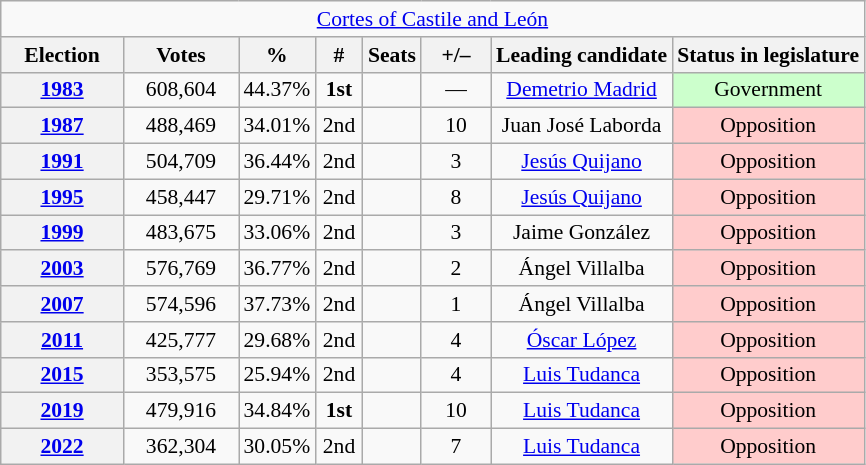<table class="wikitable" style="font-size:90%; text-align:center;">
<tr>
<td colspan="8" align="center"><a href='#'>Cortes of Castile and León</a></td>
</tr>
<tr>
<th width="75">Election</th>
<th width="70">Votes</th>
<th width="35">%</th>
<th width="25">#</th>
<th>Seats</th>
<th width="40">+/–</th>
<th>Leading candidate</th>
<th>Status in legislature</th>
</tr>
<tr>
<th><a href='#'>1983</a></th>
<td>608,604</td>
<td>44.37%</td>
<td><strong>1st</strong></td>
<td></td>
<td>—</td>
<td><a href='#'>Demetrio Madrid</a></td>
<td style="background:#cfc;">Government</td>
</tr>
<tr>
<th><a href='#'>1987</a></th>
<td>488,469</td>
<td>34.01%</td>
<td>2nd</td>
<td></td>
<td>10</td>
<td>Juan José Laborda</td>
<td style="background:#fcc;">Opposition</td>
</tr>
<tr>
<th><a href='#'>1991</a></th>
<td>504,709</td>
<td>36.44%</td>
<td>2nd</td>
<td></td>
<td>3</td>
<td><a href='#'>Jesús Quijano</a></td>
<td style="background:#fcc;">Opposition</td>
</tr>
<tr>
<th><a href='#'>1995</a></th>
<td>458,447</td>
<td>29.71%</td>
<td>2nd</td>
<td></td>
<td>8</td>
<td><a href='#'>Jesús Quijano</a></td>
<td style="background:#fcc;">Opposition</td>
</tr>
<tr>
<th><a href='#'>1999</a></th>
<td>483,675</td>
<td>33.06%</td>
<td>2nd</td>
<td></td>
<td>3</td>
<td>Jaime González</td>
<td style="background:#fcc;">Opposition</td>
</tr>
<tr>
<th><a href='#'>2003</a></th>
<td>576,769</td>
<td>36.77%</td>
<td>2nd</td>
<td></td>
<td>2</td>
<td>Ángel Villalba</td>
<td style="background:#fcc;">Opposition</td>
</tr>
<tr>
<th><a href='#'>2007</a></th>
<td>574,596</td>
<td>37.73%</td>
<td>2nd</td>
<td></td>
<td>1</td>
<td>Ángel Villalba</td>
<td style="background:#fcc;">Opposition</td>
</tr>
<tr>
<th><a href='#'>2011</a></th>
<td>425,777</td>
<td>29.68%</td>
<td>2nd</td>
<td></td>
<td>4</td>
<td><a href='#'>Óscar López</a></td>
<td style="background:#fcc;">Opposition</td>
</tr>
<tr>
<th><a href='#'>2015</a></th>
<td>353,575</td>
<td>25.94%</td>
<td>2nd</td>
<td></td>
<td>4</td>
<td><a href='#'>Luis Tudanca</a></td>
<td style="background:#fcc;">Opposition</td>
</tr>
<tr>
<th><a href='#'>2019</a></th>
<td>479,916</td>
<td>34.84%</td>
<td><strong>1st</strong></td>
<td></td>
<td>10</td>
<td><a href='#'>Luis Tudanca</a></td>
<td style="background:#fcc;">Opposition</td>
</tr>
<tr>
<th><a href='#'>2022</a></th>
<td>362,304</td>
<td>30.05%</td>
<td>2nd</td>
<td></td>
<td>7</td>
<td><a href='#'>Luis Tudanca</a></td>
<td style="background:#fcc;">Opposition</td>
</tr>
</table>
